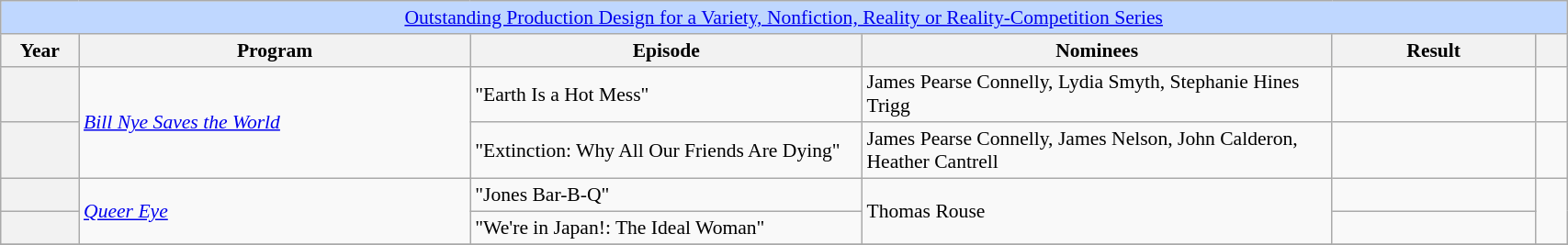<table class="wikitable plainrowheaders" style="font-size: 90%" width=90%>
<tr ---- bgcolor="#bfd7ff">
<td colspan=6 align=center><a href='#'>Outstanding Production Design for a Variety, Nonfiction, Reality or Reality-Competition Series</a></td>
</tr>
<tr ---- bgcolor="#ebf5ff">
<th width="5%">Year</th>
<th width="25%">Program</th>
<th width="25%">Episode</th>
<th width="30%">Nominees</th>
<th width="13%">Result</th>
<th width="5%"></th>
</tr>
<tr>
<th scope=row></th>
<td rowspan="2"><em><a href='#'>Bill Nye Saves the World</a></em></td>
<td>"Earth Is a Hot Mess"</td>
<td>James Pearse Connelly, Lydia Smyth, Stephanie Hines Trigg</td>
<td></td>
<td></td>
</tr>
<tr>
<th scope=row></th>
<td>"Extinction: Why All Our Friends Are Dying"</td>
<td>James Pearse Connelly, James Nelson, John Calderon, Heather Cantrell</td>
<td></td>
<td></td>
</tr>
<tr>
<th scope=row></th>
<td rowspan="2"><em><a href='#'>Queer Eye</a></em></td>
<td>"Jones Bar-B-Q"</td>
<td rowspan="2">Thomas Rouse</td>
<td></td>
<td rowspan="2"></td>
</tr>
<tr>
<th scope=row></th>
<td>"We're in Japan!: The Ideal Woman"</td>
<td></td>
</tr>
<tr>
</tr>
</table>
